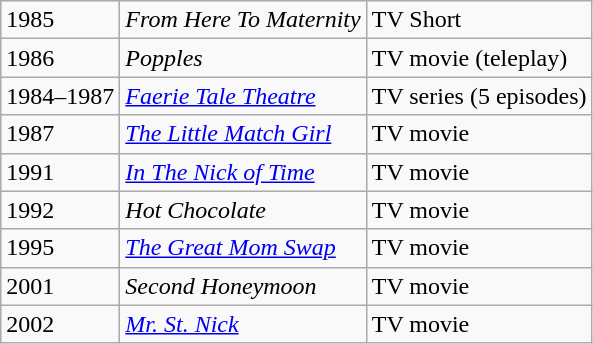<table class="wikitable sortable">
<tr>
<td>1985</td>
<td><em>From Here To Maternity</em></td>
<td>TV Short</td>
</tr>
<tr>
<td>1986</td>
<td><em>Popples</em></td>
<td>TV movie (teleplay)</td>
</tr>
<tr>
<td>1984–1987</td>
<td><em><a href='#'>Faerie Tale Theatre</a></em></td>
<td>TV series (5 episodes)</td>
</tr>
<tr>
<td>1987</td>
<td><em><a href='#'>The Little Match Girl</a></em></td>
<td>TV movie</td>
</tr>
<tr>
<td>1991</td>
<td><em><a href='#'>In The Nick of Time</a></em></td>
<td>TV movie</td>
</tr>
<tr>
<td>1992</td>
<td><em>Hot Chocolate</em></td>
<td>TV movie</td>
</tr>
<tr>
<td>1995</td>
<td><em><a href='#'>The Great Mom Swap</a></em></td>
<td>TV movie</td>
</tr>
<tr>
<td>2001</td>
<td><em>Second Honeymoon</em></td>
<td>TV movie</td>
</tr>
<tr>
<td>2002</td>
<td><em><a href='#'>Mr. St. Nick</a></em></td>
<td>TV movie</td>
</tr>
</table>
